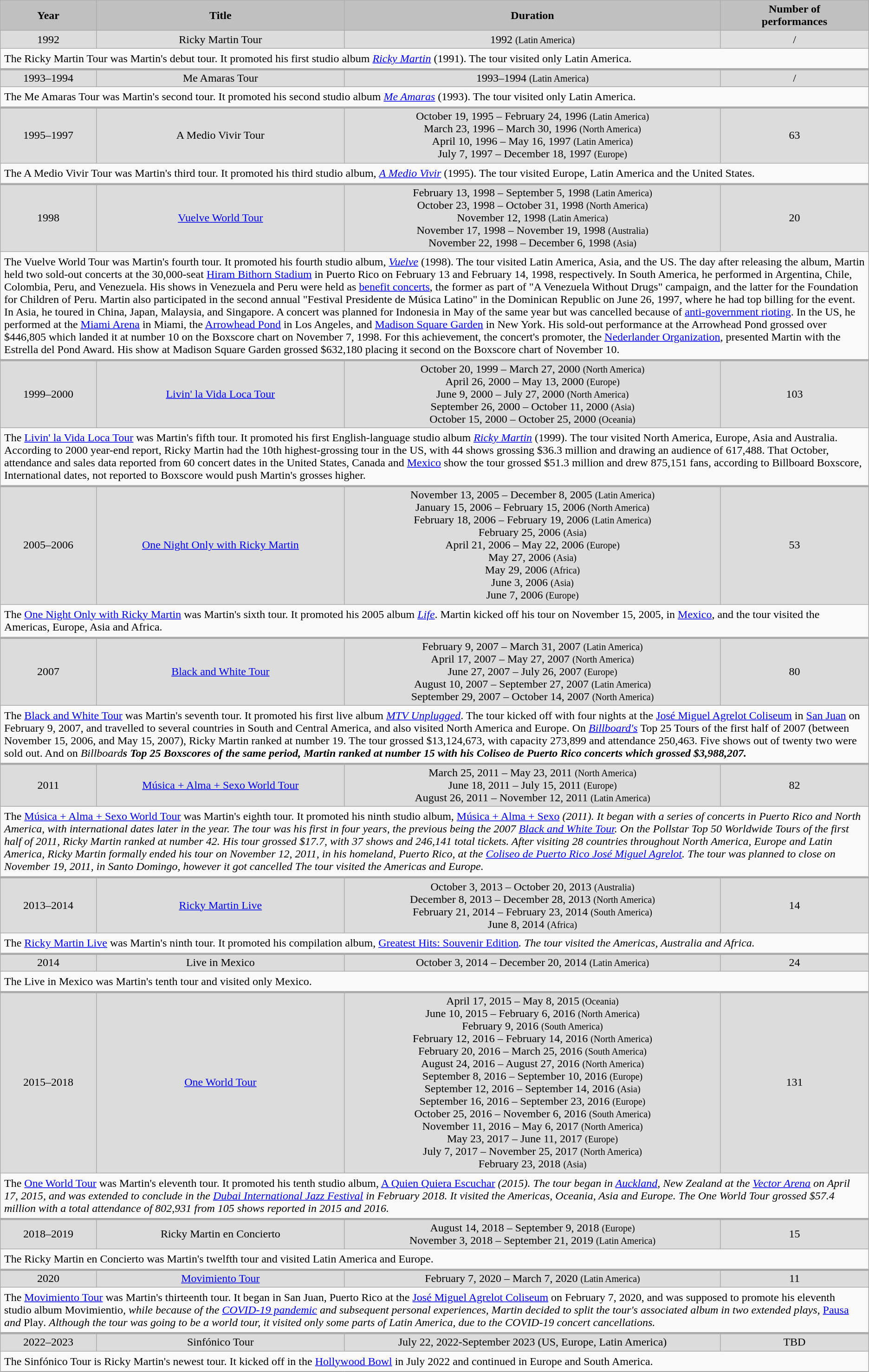<table class="wikitable">
<tr>
<th style="background:silver;">Year</th>
<th style="background:silver;">Title</th>
<th style="background:silver;">Duration</th>
<th style="background:silver;">Number of<br>performances</th>
</tr>
<tr style="background:#dcdcdc;">
<td style="text-align:center;">1992</td>
<td style="background:#dcdcdc; text-align:center;">Ricky Martin Tour</td>
<td style="background:#dcdcdc; text-align:center;">1992 <small>(Latin America)</small></td>
<td style="background:#dcdcdc; text-align:center;">/</td>
</tr>
<tr>
<td colspan="4" style="border-bottom-width:3px; padding:5px;">The Ricky Martin Tour was Martin's debut tour. It promoted his first studio album <em><a href='#'>Ricky Martin</a></em> (1991). The tour visited only Latin America.</td>
</tr>
<tr>
</tr>
<tr style="background:#dcdcdc;">
<td style="text-align:center;">1993–1994</td>
<td style="background:#dcdcdc; text-align:center;">Me Amaras Tour</td>
<td style="background:#dcdcdc; text-align:center;">1993–1994 <small>(Latin America)</small></td>
<td style="background:#dcdcdc; text-align:center;">/</td>
</tr>
<tr>
<td colspan="4" style="border-bottom-width:3px; padding:5px;">The Me Amaras Tour was Martin's second tour. It promoted his second studio album <em><a href='#'>Me Amaras</a></em> (1993). The tour visited only Latin America.</td>
</tr>
<tr>
</tr>
<tr style="background:#dcdcdc;">
<td style="text-align:center;">1995–1997</td>
<td style="background:#dcdcdc; text-align:center;">A Medio Vivir Tour</td>
<td style="background:#dcdcdc; text-align:center;">October 19, 1995 – February 24, 1996 <small>(Latin America)</small><br>March 23, 1996 – March 30, 1996 <small>(North America)</small><br>April 10, 1996 – May 16, 1997 <small>(Latin America)</small><br>July 7, 1997 – December 18, 1997 <small>(Europe)</small></td>
<td style="background:#dcdcdc; text-align:center;">63</td>
</tr>
<tr>
<td colspan="4" style="border-bottom-width:3px; padding:5px;">The A Medio Vivir Tour was Martin's third tour. It promoted his third studio album, <em><a href='#'>A Medio Vivir</a></em> (1995). The tour visited Europe, Latin America and the United States.</td>
</tr>
<tr>
</tr>
<tr style="background:#dcdcdc;">
<td style="text-align:center;">1998</td>
<td style="background:#dcdcdc; text-align:center;"><a href='#'>Vuelve World Tour</a></td>
<td style="background:#dcdcdc; text-align:center;">February 13, 1998 – September 5, 1998 <small>(Latin America)</small><br>October 23, 1998 – October 31, 1998 <small>(North America)</small><br>November 12, 1998 <small>(Latin America)</small><br>November 17, 1998 – November 19, 1998 <small>(Australia)</small><br>November 22, 1998 – December 6, 1998 <small>(Asia)</small></td>
<td style="background:#dcdcdc; text-align:center;">20</td>
</tr>
<tr>
<td colspan="4" style="border-bottom-width:3px; padding:5px;">The Vuelve World Tour was Martin's fourth tour. It promoted his fourth studio album, <em><a href='#'>Vuelve</a></em> (1998). The tour visited Latin America, Asia, and the US. The day after releasing the album, Martin held two sold-out concerts at the 30,000-seat <a href='#'>Hiram Bithorn Stadium</a> in Puerto Rico on February 13 and February 14, 1998, respectively. In South America, he performed in Argentina, Chile, Colombia, Peru, and Venezuela. His shows in Venezuela and Peru were held as <a href='#'>benefit concerts</a>, the former as part of "A Venezuela Without Drugs" campaign, and the latter for the Foundation for Children of Peru. Martin also participated in the second annual "Festival Presidente de Música Latino" in the Dominican Republic on June 26, 1997, where he had top billing for the event. In Asia, he toured in China, Japan, Malaysia, and Singapore. A concert was planned for Indonesia in May of the same year but was cancelled because of <a href='#'>anti-government rioting</a>. In the US, he performed at the <a href='#'>Miami Arena</a> in Miami, the <a href='#'>Arrowhead Pond</a> in Los Angeles, and <a href='#'>Madison Square Garden</a> in New York. His sold-out performance at the Arrowhead Pond grossed over $446,805 which landed it at number 10 on the Boxscore chart on November 7, 1998. For this achievement, the concert's promoter, the <a href='#'>Nederlander Organization</a>, presented Martin with the Estrella del Pond Award. His show at Madison Square Garden grossed $632,180 placing it second on the Boxscore chart of November 10.</td>
</tr>
<tr>
</tr>
<tr style="background:#dcdcdc;">
<td style="text-align:center;">1999–2000</td>
<td style="background:#dcdcdc; text-align:center;"><a href='#'>Livin' la Vida Loca Tour</a></td>
<td style="background:#dcdcdc; text-align:center;">October 20, 1999 – March 27, 2000 <small>(North America)</small><br>April 26, 2000 – May 13, 2000 <small>(Europe)</small><br>June 9, 2000 –  July 27, 2000 <small>(North America)</small><br>September 26, 2000 – October 11, 2000 <small>(Asia)</small><br>October 15, 2000 – October 25, 2000 <small>(Oceania)</small></td>
<td style="background:#dcdcdc; text-align:center;">103</td>
</tr>
<tr>
<td colspan="4" style="border-bottom-width:3px; padding:5px;">The <a href='#'>Livin' la Vida Loca Tour</a> was Martin's fifth tour. It promoted his first English-language studio album <em><a href='#'>Ricky Martin</a></em> (1999). The tour visited North America, Europe, Asia and Australia. According to 2000 year-end report, Ricky Martin had the 10th highest-grossing tour in the US, with 44 shows grossing $36.3 million and drawing an audience of 617,488. That October, attendance and sales data reported from 60 concert dates in the United States, Canada and <a href='#'>Mexico</a> show the tour grossed $51.3 million and drew 875,151 fans, according to Billboard Boxscore, International dates, not reported to Boxscore would push Martin's grosses higher.</td>
</tr>
<tr>
</tr>
<tr style="background:#dcdcdc;">
<td style="text-align:center;">2005–2006</td>
<td style="background:#dcdcdc; text-align:center;"><a href='#'>One Night Only with Ricky Martin</a></td>
<td style="background:#dcdcdc; text-align:center;">November 13, 2005 – December 8, 2005 <small>(Latin America)</small><br>January 15, 2006 –  February 15, 2006 <small>(North America)</small><br>February 18, 2006 – February 19, 2006 <small>(Latin America)</small><br>February 25, 2006 <small>(Asia)</small><br>April 21, 2006 – May 22, 2006 <small>(Europe)</small><br>May 27, 2006 <small>(Asia)</small><br>May 29, 2006 <small>(Africa)</small><br>June 3, 2006 <small>(Asia)</small><br>June 7, 2006 <small>(Europe)</small></td>
<td style="background:#dcdcdc; text-align:center;">53</td>
</tr>
<tr>
<td colspan="4" style="border-bottom-width:3px; padding:5px;">The <a href='#'>One Night Only with Ricky Martin</a> was Martin's sixth tour. It promoted his 2005 album <em><a href='#'>Life</a></em>. Martin kicked off his tour on November 15, 2005, in <a href='#'>Mexico</a>, and the tour visited the Americas, Europe, Asia and Africa.</td>
</tr>
<tr>
</tr>
<tr style="background:#dcdcdc;">
<td style="text-align:center;">2007</td>
<td style="background:#dcdcdc; text-align:center;"><a href='#'>Black and White Tour</a></td>
<td style="background:#dcdcdc; text-align:center;">February 9, 2007 – March 31, 2007 <small>(Latin America)</small><br>April 17, 2007 –  May 27, 2007 <small>(North America)</small><br>June 27, 2007 – July 26, 2007 <small>(Europe)</small><br>August 10, 2007 – September 27, 2007 <small>(Latin America)</small><br>September 29, 2007 –  October 14, 2007 <small>(North America)</small></td>
<td style="background:#dcdcdc; text-align:center;">80</td>
</tr>
<tr>
<td colspan="4" style="border-bottom-width:3px; padding:5px;">The <a href='#'>Black and White Tour</a> was Martin's seventh tour. It promoted his first live album <em><a href='#'>MTV Unplugged</a></em>. The tour kicked off with four nights at the <a href='#'>José Miguel Agrelot Coliseum</a> in <a href='#'>San Juan</a> on February 9, 2007, and travelled to several countries in South and Central America, and also visited North America and Europe. On <em><a href='#'>Billboard's</a></em> Top 25 Tours of the first half of 2007 (between November 15, 2006, and May 15, 2007), Ricky Martin ranked at number 19. The tour grossed $13,124,673, with capacity 273,899 and attendance 250,463. Five shows out of twenty two were sold out. And on <em>Billboard<strong>s Top 25 Boxscores of the same period, Martin ranked at number 15 with his Coliseo de Puerto Rico concerts which grossed $3,988,207.</td>
</tr>
<tr>
</tr>
<tr style="background:#dcdcdc;">
<td style="text-align:center;">2011</td>
<td style="background:#dcdcdc; text-align:center;"><a href='#'>Música + Alma + Sexo World Tour</a></td>
<td style="background:#dcdcdc; text-align:center;">March 25, 2011 –  May 23, 2011 <small>(North America)</small><br>June 18, 2011 – July 15, 2011 <small>(Europe)</small><br>August 26, 2011 – November 12, 2011 <small>(Latin America)</small></td>
<td style="background:#dcdcdc; text-align:center;">82</td>
</tr>
<tr>
<td colspan="4" style="border-bottom-width:3px; padding:5px;">The <a href='#'>Música + Alma + Sexo World Tour</a> was Martin's eighth tour. It promoted his ninth studio album, </em><a href='#'>Música + Alma + Sexo</a><em> (2011). It began with a series of concerts in Puerto Rico and North America, with international dates later in the year. The tour was his first in four years, the previous being the 2007 <a href='#'>Black and White Tour</a>. On the Pollstar Top 50 Worldwide Tours of the first half of 2011, Ricky Martin ranked at number 42. His tour grossed $17.7, with 37 shows and 246,141 total tickets. After visiting 28 countries throughout North America, Europe and Latin America, Ricky Martin formally ended his tour on November 12, 2011, in his homeland, Puerto Rico, at the <a href='#'>Coliseo de Puerto Rico José Miguel Agrelot</a>. The tour was planned to close on November 19, 2011, in Santo Domingo, however it got cancelled The tour visited the Americas and Europe.</td>
</tr>
<tr>
</tr>
<tr style="background:#dcdcdc;">
<td style="text-align:center;">2013–2014</td>
<td style="background:#dcdcdc; text-align:center;"><a href='#'>Ricky Martin Live</a></td>
<td style="background:#dcdcdc; text-align:center;">October 3, 2013 –  October 20, 2013 <small>(Australia)</small><br>December 8, 2013 – December 28, 2013 <small>(North America)</small><br>February 21, 2014 – February 23, 2014 <small>(South America)</small><br>June 8, 2014 <small>(Africa)</small></td>
<td style="background:#dcdcdc; text-align:center;">14</td>
</tr>
<tr>
<td colspan="4" style="border-bottom-width:3px; padding:5px;">The <a href='#'>Ricky Martin Live</a> was Martin's ninth tour. It promoted his compilation album, </em><a href='#'>Greatest Hits: Souvenir Edition</a><em>. The tour visited the Americas, Australia and Africa.</td>
</tr>
<tr>
</tr>
<tr style="background:#dcdcdc;">
<td style="text-align:center;">2014</td>
<td style="background:#dcdcdc; text-align:center;">Live in Mexico</td>
<td style="background:#dcdcdc; text-align:center;">October 3, 2014 – December 20, 2014 <small>(Latin America)</small></td>
<td style="background:#dcdcdc; text-align:center;">24</td>
</tr>
<tr>
<td colspan="4" style="border-bottom-width:3px; padding:5px;">The Live in Mexico was Martin's tenth tour and visited only Mexico.</td>
</tr>
<tr>
</tr>
<tr style="background:#dcdcdc;">
<td style="text-align:center;">2015–2018</td>
<td style="background:#dcdcdc; text-align:center;"><a href='#'>One World Tour</a></td>
<td style="background:#dcdcdc; text-align:center;">April 17, 2015 –  May 8, 2015 <small>(Oceania)</small><br>June 10, 2015 – February 6, 2016 <small>(North America)</small><br>February 9, 2016 <small>(South America)</small><br>February 12, 2016 – February 14, 2016 <small>(North America)</small><br>February 20, 2016 – March 25, 2016 <small>(South America)</small><br>August 24, 2016 – August 27, 2016 <small>(North America)</small><br>September 8, 2016 – September 10, 2016 <small>(Europe)</small><br>September 12, 2016 – September 14, 2016 <small>(Asia)</small><br>September 16, 2016 – September 23, 2016 <small>(Europe)</small><br>October 25, 2016 – November 6, 2016 <small>(South America)</small><br>November 11, 2016 – May 6, 2017 <small>(North America)</small><br>May 23, 2017 – June 11, 2017 <small>(Europe)</small><br>July 7, 2017 – November 25, 2017 <small>(North America)</small><br>February 23, 2018 <small>(Asia)</small></td>
<td style="background:#dcdcdc; text-align:center;">131</td>
</tr>
<tr>
<td colspan="4" style="border-bottom-width:3px; padding:5px;">The <a href='#'>One World Tour</a> was Martin's eleventh tour. It promoted his tenth studio album, </em><a href='#'>A Quien Quiera Escuchar</a><em> (2015). The tour began in <a href='#'>Auckland</a>, New Zealand at the <a href='#'>Vector Arena</a> on April 17, 2015, and was extended to conclude in the <a href='#'>Dubai International Jazz Festival</a> in February 2018. It visited the Americas, Oceania, Asia and Europe. The One World Tour grossed $57.4 million with a total attendance of 802,931 from 105 shows reported in 2015 and 2016.</td>
</tr>
<tr>
</tr>
<tr style="background:#dcdcdc;">
<td style="text-align:center;">2018–2019</td>
<td style="background:#dcdcdc; text-align:center;">Ricky Martin en Concierto</td>
<td style="background:#dcdcdc; text-align:center;">August 14, 2018 –  September 9, 2018 <small>(Europe)</small><br>November 3, 2018 – September 21, 2019 <small>(Latin America)</small></td>
<td style="background:#dcdcdc; text-align:center;">15</td>
</tr>
<tr>
<td colspan="4" style="border-bottom-width:3px; padding:5px;">The Ricky Martin en Concierto was Martin's twelfth tour and visited Latin America and Europe.</td>
</tr>
<tr>
</tr>
<tr style="background:#dcdcdc;">
<td style="text-align:center;">2020</td>
<td style="background:#dcdcdc; text-align:center;"><a href='#'>Movimiento Tour</a></td>
<td style="background:#dcdcdc; text-align:center;">February 7, 2020 – March 7, 2020 <small>(Latin America)</small></td>
<td style="background:#dcdcdc; text-align:center;">11</td>
</tr>
<tr>
<td colspan="4" style="border-bottom-width:3px; padding:5px;">The <a href='#'>Movimiento Tour</a> was Martin's thirteenth tour. It began in San Juan, Puerto Rico at the <a href='#'>José Miguel Agrelot Coliseum</a> on February 7, 2020, and was supposed to promote his eleventh studio album </em>Movimientio<em>, while because of the <a href='#'>COVID-19 pandemic</a> and subsequent personal experiences, Martin decided to split the tour's associated album in two extended plays, </em><a href='#'>Pausa</a><em> and </em>Play<em>. Although the tour was going to be a world tour, it visited only some parts of Latin America, due to the COVID-19 concert cancellations.</td>
</tr>
<tr>
</tr>
<tr style="background:#dcdcdc;">
<td style="text-align:center;">2022–2023</td>
<td style="background:#dcdcdc; text-align:center;">Sinfónico Tour</td>
<td style="background:#dcdcdc; text-align:center;">July 22, 2022-September 2023 (US, Europe, Latin America)</td>
<td style="background:#dcdcdc; text-align:center;">TBD</td>
</tr>
<tr>
<td colspan="4" style="border-bottom-width:3px; padding:5px;">The Sinfónico Tour is Ricky Martin's newest tour. It kicked off in the <a href='#'>Hollywood Bowl</a> in July 2022 and continued in Europe and South America.</td>
</tr>
<tr>
</tr>
</table>
